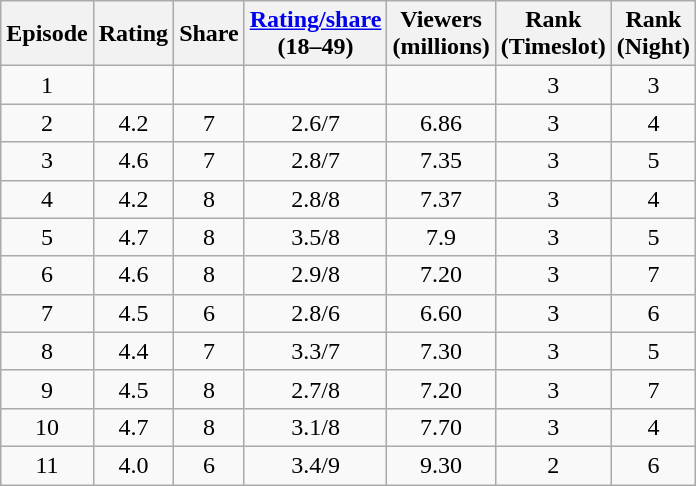<table class="wikitable sortable" style="text-align:center">
<tr>
<th>Episode</th>
<th>Rating</th>
<th>Share</th>
<th><a href='#'>Rating/share</a><br>(18–49)</th>
<th>Viewers<br>(millions)</th>
<th>Rank<br>(Timeslot)</th>
<th>Rank<br>(Night)</th>
</tr>
<tr>
<td>1</td>
<td></td>
<td></td>
<td></td>
<td></td>
<td>3</td>
<td>3</td>
</tr>
<tr>
<td>2</td>
<td>4.2</td>
<td>7</td>
<td>2.6/7</td>
<td>6.86</td>
<td>3</td>
<td>4</td>
</tr>
<tr>
<td>3</td>
<td>4.6</td>
<td>7</td>
<td>2.8/7</td>
<td>7.35</td>
<td>3</td>
<td>5</td>
</tr>
<tr>
<td>4</td>
<td>4.2</td>
<td>8</td>
<td>2.8/8</td>
<td>7.37</td>
<td>3</td>
<td>4</td>
</tr>
<tr>
<td>5</td>
<td>4.7</td>
<td>8</td>
<td>3.5/8</td>
<td>7.9</td>
<td>3</td>
<td>5</td>
</tr>
<tr>
<td>6</td>
<td>4.6</td>
<td>8</td>
<td>2.9/8</td>
<td>7.20</td>
<td>3</td>
<td>7</td>
</tr>
<tr>
<td>7</td>
<td>4.5</td>
<td>6</td>
<td>2.8/6</td>
<td>6.60</td>
<td>3</td>
<td>6</td>
</tr>
<tr>
<td>8</td>
<td>4.4</td>
<td>7</td>
<td>3.3/7</td>
<td>7.30</td>
<td>3</td>
<td>5</td>
</tr>
<tr>
<td>9</td>
<td>4.5</td>
<td>8</td>
<td>2.7/8</td>
<td>7.20</td>
<td>3</td>
<td>7</td>
</tr>
<tr>
<td>10</td>
<td>4.7</td>
<td>8</td>
<td>3.1/8</td>
<td>7.70</td>
<td>3</td>
<td>4</td>
</tr>
<tr>
<td>11</td>
<td>4.0</td>
<td>6</td>
<td>3.4/9</td>
<td>9.30</td>
<td>2</td>
<td>6</td>
</tr>
</table>
